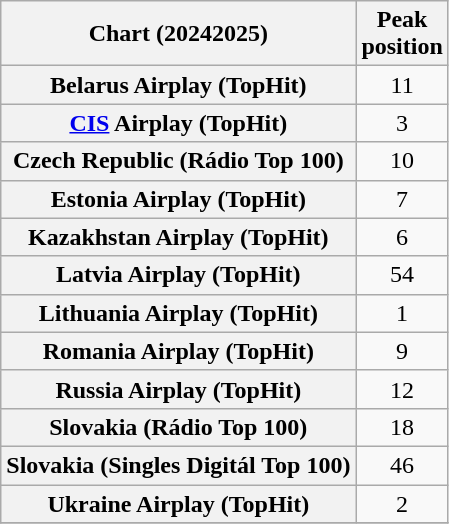<table class="wikitable sortable plainrowheaders" style="text-align:center">
<tr>
<th scope="col">Chart (20242025)</th>
<th scope="col">Peak<br>position</th>
</tr>
<tr>
<th scope="row">Belarus Airplay (TopHit)</th>
<td>11</td>
</tr>
<tr>
<th scope="row"><a href='#'>CIS</a> Airplay (TopHit)</th>
<td>3</td>
</tr>
<tr>
<th scope="row">Czech Republic (Rádio Top 100)</th>
<td>10</td>
</tr>
<tr>
<th scope="row">Estonia Airplay (TopHit)</th>
<td>7</td>
</tr>
<tr>
<th scope="row">Kazakhstan Airplay (TopHit)</th>
<td>6</td>
</tr>
<tr>
<th scope="row">Latvia Airplay (TopHit)<br></th>
<td>54</td>
</tr>
<tr>
<th scope="row">Lithuania Airplay (TopHit)</th>
<td>1</td>
</tr>
<tr>
<th scope="row">Romania Airplay (TopHit)</th>
<td>9</td>
</tr>
<tr>
<th scope="row">Russia Airplay (TopHit)</th>
<td>12</td>
</tr>
<tr>
<th scope="row">Slovakia (Rádio Top 100)</th>
<td>18</td>
</tr>
<tr>
<th scope="row">Slovakia (Singles Digitál Top 100)</th>
<td>46</td>
</tr>
<tr>
<th scope="row">Ukraine Airplay (TopHit)</th>
<td>2</td>
</tr>
<tr>
</tr>
</table>
